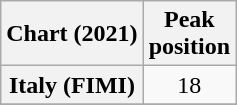<table class="wikitable plainrowheaders sortable" style="text-align:center;">
<tr>
<th>Chart (2021)</th>
<th>Peak<br>position</th>
</tr>
<tr>
<th scope="row">Italy (FIMI)</th>
<td>18</td>
</tr>
<tr>
</tr>
</table>
